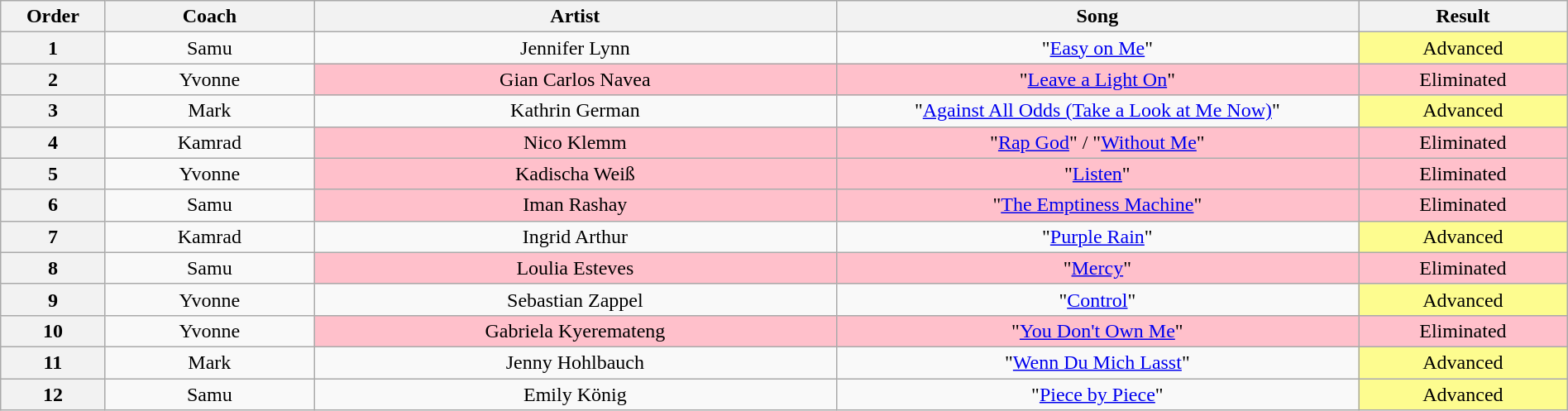<table class="wikitable plainrowheaders" style="text-align:center; width:100%">
<tr>
<th style="width:04%">Order</th>
<th style="width:08%">Coach</th>
<th style="width:20%">Artist</th>
<th style="width:20%">Song</th>
<th style="width:08%">Result</th>
</tr>
<tr>
<th>1</th>
<td>Samu</td>
<td>Jennifer Lynn</td>
<td>"<a href='#'>Easy on Me</a>"</td>
<td style="background:#fdfc8f">Advanced</td>
</tr>
<tr>
<th>2</th>
<td>Yvonne</td>
<td style="background:pink">Gian Carlos Navea</td>
<td style="background:pink">"<a href='#'>Leave a Light On</a>"</td>
<td style="background:pink">Eliminated</td>
</tr>
<tr>
<th>3</th>
<td>Mark</td>
<td>Kathrin German</td>
<td>"<a href='#'>Against All Odds (Take a Look at Me Now)</a>"</td>
<td style="background:#fdfc8f">Advanced</td>
</tr>
<tr>
<th>4</th>
<td>Kamrad</td>
<td style="background:pink">Nico Klemm</td>
<td style="background:pink">"<a href='#'>Rap God</a>" / "<a href='#'>Without Me</a>"</td>
<td style="background:pink">Eliminated</td>
</tr>
<tr>
<th>5</th>
<td>Yvonne</td>
<td style="background:pink">Kadischa Weiß</td>
<td style="background:pink">"<a href='#'>Listen</a>"</td>
<td style="background:pink">Eliminated</td>
</tr>
<tr>
<th>6</th>
<td>Samu</td>
<td style="background:pink">Iman Rashay</td>
<td style="background:pink">"<a href='#'>The Emptiness Machine</a>"</td>
<td style="background:pink">Eliminated</td>
</tr>
<tr>
<th>7</th>
<td>Kamrad</td>
<td>Ingrid Arthur</td>
<td>"<a href='#'>Purple Rain</a>"</td>
<td style="background:#fdfc8f">Advanced</td>
</tr>
<tr>
<th>8</th>
<td>Samu</td>
<td style="background:pink">Loulia Esteves</td>
<td style="background:pink">"<a href='#'>Mercy</a>"</td>
<td style="background:pink">Eliminated</td>
</tr>
<tr>
<th>9</th>
<td>Yvonne</td>
<td>Sebastian Zappel</td>
<td>"<a href='#'>Control</a>"</td>
<td style="background:#fdfc8f">Advanced</td>
</tr>
<tr>
<th>10</th>
<td>Yvonne</td>
<td style="background:pink">Gabriela Kyeremateng</td>
<td style="background:pink">"<a href='#'>You Don't Own Me</a>"</td>
<td style="background:pink">Eliminated</td>
</tr>
<tr>
<th>11</th>
<td>Mark</td>
<td>Jenny Hohlbauch</td>
<td>"<a href='#'>Wenn Du Mich Lasst</a>"</td>
<td style="background:#fdfc8f">Advanced</td>
</tr>
<tr>
<th>12</th>
<td>Samu</td>
<td>Emily König</td>
<td>"<a href='#'>Piece by Piece</a>"</td>
<td style="background:#fdfc8f">Advanced</td>
</tr>
</table>
